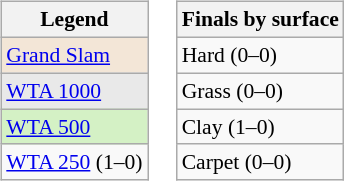<table>
<tr valign=top>
<td><br><table class="wikitable" style="font-size:90%;">
<tr>
<th>Legend</th>
</tr>
<tr>
<td style="background:#f3e6d7;"><a href='#'>Grand Slam</a></td>
</tr>
<tr>
<td style="background:#e9e9e9;"><a href='#'>WTA 1000</a></td>
</tr>
<tr>
<td style="background:#d4f1c5;"><a href='#'>WTA 500</a></td>
</tr>
<tr>
<td><a href='#'>WTA 250</a> (1–0)</td>
</tr>
</table>
</td>
<td><br><table class="wikitable" style="font-size:90%;">
<tr>
<th>Finals by surface</th>
</tr>
<tr>
<td>Hard (0–0)</td>
</tr>
<tr>
<td>Grass (0–0)</td>
</tr>
<tr>
<td>Clay (1–0)</td>
</tr>
<tr>
<td>Carpet (0–0)</td>
</tr>
</table>
</td>
</tr>
</table>
